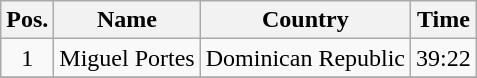<table class="wikitable sortable">
<tr>
<th>Pos.</th>
<th>Name</th>
<th>Country</th>
<th>Time</th>
</tr>
<tr>
<td align="center">1</td>
<td>Miguel Portes</td>
<td>Dominican Republic</td>
<td align="right">39:22</td>
</tr>
<tr>
</tr>
</table>
